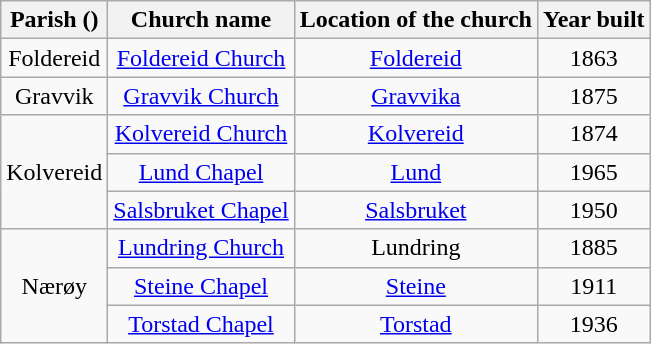<table class="wikitable" style="text-align:center">
<tr>
<th>Parish ()</th>
<th>Church name</th>
<th>Location of the church</th>
<th>Year built</th>
</tr>
<tr>
<td>Foldereid</td>
<td><a href='#'>Foldereid Church</a></td>
<td><a href='#'>Foldereid</a></td>
<td>1863</td>
</tr>
<tr>
<td>Gravvik</td>
<td><a href='#'>Gravvik Church</a></td>
<td><a href='#'>Gravvika</a></td>
<td>1875</td>
</tr>
<tr>
<td rowspan="3">Kolvereid</td>
<td><a href='#'>Kolvereid Church</a></td>
<td><a href='#'>Kolvereid</a></td>
<td>1874</td>
</tr>
<tr>
<td><a href='#'>Lund Chapel</a></td>
<td><a href='#'>Lund</a></td>
<td>1965</td>
</tr>
<tr>
<td><a href='#'>Salsbruket Chapel</a></td>
<td><a href='#'>Salsbruket</a></td>
<td>1950</td>
</tr>
<tr>
<td rowspan="3">Nærøy</td>
<td><a href='#'>Lundring Church</a></td>
<td>Lundring</td>
<td>1885</td>
</tr>
<tr>
<td><a href='#'>Steine Chapel</a></td>
<td><a href='#'>Steine</a></td>
<td>1911</td>
</tr>
<tr>
<td><a href='#'>Torstad Chapel</a></td>
<td><a href='#'>Torstad</a></td>
<td>1936</td>
</tr>
</table>
